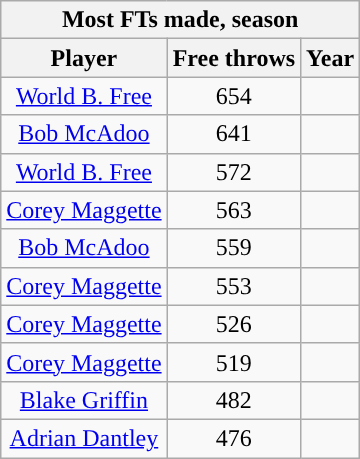<table class="wikitable sortable" style="text-align:center">
<tr>
<th colspan="3">Most FTs made, season</th>
</tr>
<tr>
<th>Player</th>
<th>Free throws</th>
<th>Year</th>
</tr>
<tr>
<td><a href='#'>World B. Free</a></td>
<td>654</td>
<td></td>
</tr>
<tr>
<td><a href='#'>Bob McAdoo</a></td>
<td>641</td>
<td></td>
</tr>
<tr>
<td><a href='#'>World B. Free</a></td>
<td>572</td>
<td></td>
</tr>
<tr>
<td><a href='#'>Corey Maggette</a></td>
<td>563</td>
<td></td>
</tr>
<tr>
<td><a href='#'>Bob McAdoo</a></td>
<td>559</td>
<td></td>
</tr>
<tr>
<td><a href='#'>Corey Maggette</a></td>
<td>553</td>
<td></td>
</tr>
<tr>
<td><a href='#'>Corey Maggette</a></td>
<td>526</td>
<td></td>
</tr>
<tr>
<td><a href='#'>Corey Maggette</a></td>
<td>519</td>
<td></td>
</tr>
<tr>
<td><a href='#'>Blake Griffin</a></td>
<td>482</td>
<td></td>
</tr>
<tr>
<td><a href='#'>Adrian Dantley</a></td>
<td>476</td>
<td></td>
</tr>
</table>
